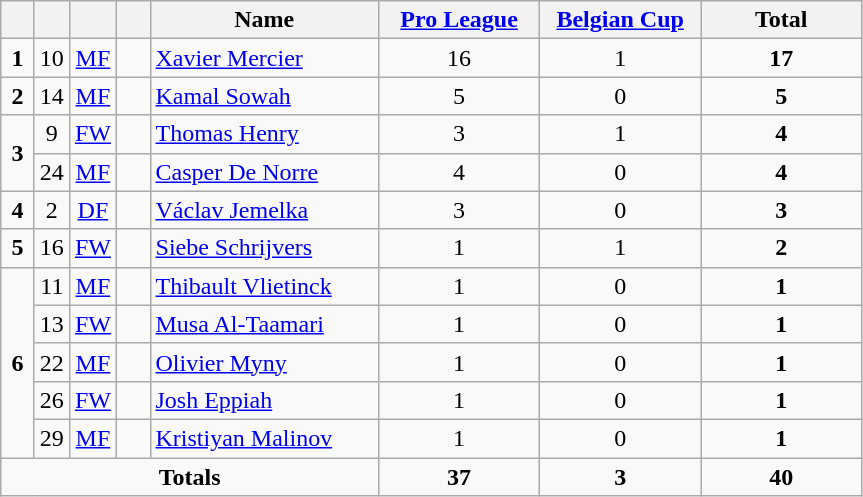<table class="wikitable" style="text-align:center">
<tr>
<th width=15></th>
<th width=15></th>
<th width=15></th>
<th width=15></th>
<th width=145>Name</th>
<th width=100><a href='#'>Pro League</a></th>
<th width=100><a href='#'>Belgian Cup</a></th>
<th width=100>Total</th>
</tr>
<tr>
<td><strong>1</strong></td>
<td>10</td>
<td><a href='#'>MF</a></td>
<td></td>
<td align=left><a href='#'>Xavier Mercier</a></td>
<td>16</td>
<td>1</td>
<td><strong>17</strong></td>
</tr>
<tr>
<td><strong>2</strong></td>
<td>14</td>
<td><a href='#'>MF</a></td>
<td></td>
<td align=left><a href='#'>Kamal Sowah</a></td>
<td>5</td>
<td>0</td>
<td><strong>5</strong></td>
</tr>
<tr>
<td rowspan=2><strong>3</strong></td>
<td>9</td>
<td><a href='#'>FW</a></td>
<td></td>
<td align=left><a href='#'>Thomas Henry</a></td>
<td>3</td>
<td>1</td>
<td><strong>4</strong></td>
</tr>
<tr>
<td>24</td>
<td><a href='#'>MF</a></td>
<td></td>
<td align=left><a href='#'>Casper De Norre</a></td>
<td>4</td>
<td>0</td>
<td><strong>4</strong></td>
</tr>
<tr>
<td><strong>4</strong></td>
<td>2</td>
<td><a href='#'>DF</a></td>
<td></td>
<td align=left><a href='#'>Václav Jemelka</a></td>
<td>3</td>
<td>0</td>
<td><strong>3</strong></td>
</tr>
<tr>
<td><strong>5</strong></td>
<td>16</td>
<td><a href='#'>FW</a></td>
<td></td>
<td align=left><a href='#'>Siebe Schrijvers</a></td>
<td>1</td>
<td>1</td>
<td><strong>2</strong></td>
</tr>
<tr>
<td rowspan=5><strong>6</strong></td>
<td>11</td>
<td><a href='#'>MF</a></td>
<td></td>
<td align=left><a href='#'>Thibault Vlietinck</a></td>
<td>1</td>
<td>0</td>
<td><strong>1</strong></td>
</tr>
<tr>
<td>13</td>
<td><a href='#'>FW</a></td>
<td></td>
<td align=left><a href='#'>Musa Al-Taamari</a></td>
<td>1</td>
<td>0</td>
<td><strong>1</strong></td>
</tr>
<tr>
<td>22</td>
<td><a href='#'>MF</a></td>
<td></td>
<td align=left><a href='#'>Olivier Myny</a></td>
<td>1</td>
<td>0</td>
<td><strong>1</strong></td>
</tr>
<tr>
<td>26</td>
<td><a href='#'>FW</a></td>
<td></td>
<td align=left><a href='#'>Josh Eppiah</a></td>
<td>1</td>
<td>0</td>
<td><strong>1</strong></td>
</tr>
<tr>
<td>29</td>
<td><a href='#'>MF</a></td>
<td></td>
<td align=left><a href='#'>Kristiyan Malinov</a></td>
<td>1</td>
<td>0</td>
<td><strong>1</strong></td>
</tr>
<tr>
<td colspan=5><strong>Totals</strong></td>
<td><strong>37</strong></td>
<td><strong>3</strong></td>
<td><strong>40</strong></td>
</tr>
</table>
